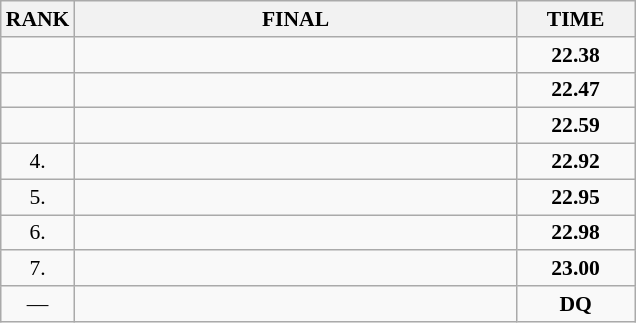<table class="wikitable" style="border-collapse: collapse; font-size: 90%;">
<tr>
<th>RANK</th>
<th style="width: 20em">FINAL</th>
<th style="width: 5em">TIME</th>
</tr>
<tr>
<td align="center"></td>
<td></td>
<td align="center"><strong>22.38</strong></td>
</tr>
<tr>
<td align="center"></td>
<td></td>
<td align="center"><strong>22.47</strong></td>
</tr>
<tr>
<td align="center"></td>
<td></td>
<td align="center"><strong>22.59</strong></td>
</tr>
<tr>
<td align="center">4.</td>
<td></td>
<td align="center"><strong>22.92</strong></td>
</tr>
<tr>
<td align="center">5.</td>
<td></td>
<td align="center"><strong>22.95</strong></td>
</tr>
<tr>
<td align="center">6.</td>
<td></td>
<td align="center"><strong>22.98</strong></td>
</tr>
<tr>
<td align="center">7.</td>
<td></td>
<td align="center"><strong>23.00</strong></td>
</tr>
<tr>
<td align="center">—</td>
<td></td>
<td align="center"><strong>DQ</strong></td>
</tr>
</table>
